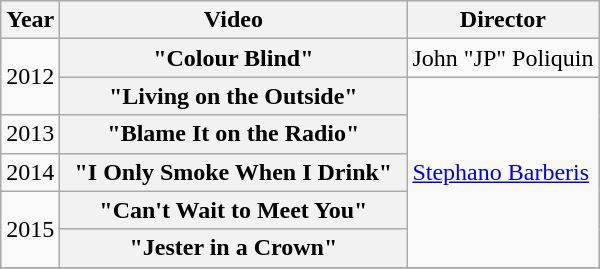<table class="wikitable plainrowheaders">
<tr>
<th>Year</th>
<th style="width:14em;">Video</th>
<th>Director</th>
</tr>
<tr>
<td rowspan="2">2012</td>
<th scope="row">"Colour Blind"</th>
<td>John "JP" Poliquin</td>
</tr>
<tr>
<th scope="row">"Living on the Outside"</th>
<td rowspan="5"><a href='#'>Stephano Barberis</a></td>
</tr>
<tr>
<td>2013</td>
<th scope="row">"Blame It on the Radio"</th>
</tr>
<tr>
<td>2014</td>
<th scope="row">"I Only Smoke When I Drink"</th>
</tr>
<tr>
<td rowspan="2">2015</td>
<th scope="row">"Can't Wait to Meet You"</th>
</tr>
<tr>
<th scope="row">"Jester in a Crown"</th>
</tr>
<tr>
</tr>
</table>
